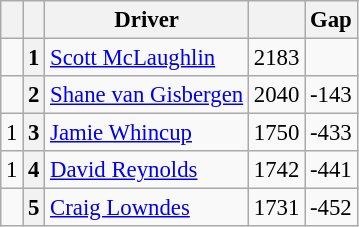<table class="wikitable" style="font-size: 95%;">
<tr>
<th></th>
<th></th>
<th>Driver</th>
<th></th>
<th>Gap</th>
</tr>
<tr>
<td align="left"></td>
<th>1</th>
<td> <a href='#'>Scott McLaughlin</a></td>
<td align="right">2183</td>
<td align="right"></td>
</tr>
<tr>
<td align="left"></td>
<th>2</th>
<td> <a href='#'>Shane van Gisbergen</a></td>
<td align="right">2040</td>
<td align="right">-143</td>
</tr>
<tr>
<td align="left"> 1</td>
<th>3</th>
<td> <a href='#'>Jamie Whincup</a></td>
<td align="right">1750</td>
<td align="right">-433</td>
</tr>
<tr>
<td align="left"> 1</td>
<th>4</th>
<td> <a href='#'>David Reynolds</a></td>
<td align="right">1742</td>
<td align="right">-441</td>
</tr>
<tr>
<td align="left"></td>
<th>5</th>
<td> <a href='#'>Craig Lowndes</a></td>
<td align="right">1731</td>
<td align="right">-452</td>
</tr>
</table>
